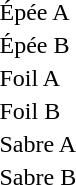<table>
<tr>
<td>Épée A<br></td>
<td></td>
<td></td>
<td></td>
</tr>
<tr>
<td>Épée B<br></td>
<td></td>
<td></td>
<td></td>
</tr>
<tr>
<td>Foil A<br></td>
<td></td>
<td></td>
<td></td>
</tr>
<tr>
<td>Foil B<br></td>
<td></td>
<td></td>
<td></td>
</tr>
<tr>
<td>Sabre A<br></td>
<td></td>
<td></td>
<td></td>
</tr>
<tr>
<td>Sabre B<br></td>
<td></td>
<td></td>
<td></td>
</tr>
</table>
